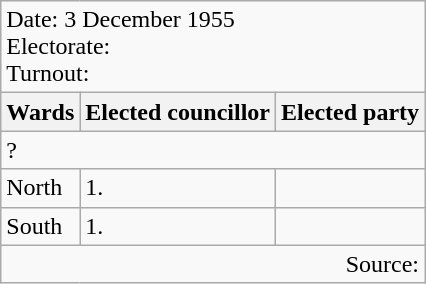<table class=wikitable>
<tr>
<td colspan=3>Date: 3 December 1955<br>Electorate: <br>Turnout:</td>
</tr>
<tr>
<th>Wards</th>
<th>Elected councillor</th>
<th>Elected party</th>
</tr>
<tr>
<td colspan=3>? </td>
</tr>
<tr>
<td>North</td>
<td>1.</td>
<td></td>
</tr>
<tr>
<td>South</td>
<td>1.</td>
<td></td>
</tr>
<tr>
<td colspan="3" style="text-align:right;">Source: </td>
</tr>
</table>
